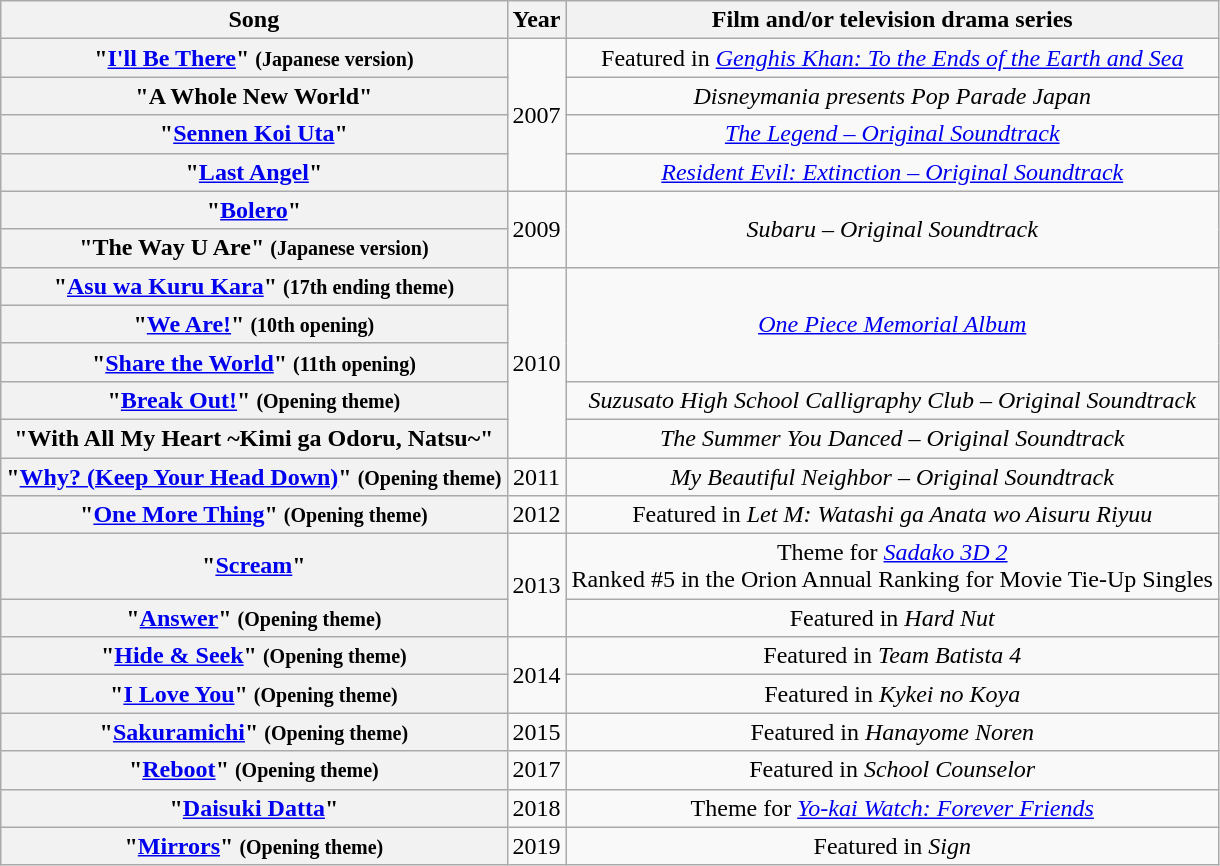<table class="wikitable plainrowheaders" style="text-align:center;" border="1">
<tr>
<th scope="col">Song</th>
<th scope="col">Year</th>
<th scope="col">Film and/or television drama series</th>
</tr>
<tr>
<th scope="row">"<a href='#'>I'll Be There</a>" <small>(Japanese version)</small></th>
<td rowspan="4">2007</td>
<td>Featured in <em><a href='#'>Genghis Khan: To the Ends of the Earth and Sea</a></em></td>
</tr>
<tr>
<th scope="row">"A Whole New World"</th>
<td><em>Disneymania presents Pop Parade Japan</em></td>
</tr>
<tr>
<th scope="row">"<a href='#'>Sennen Koi Uta</a>"</th>
<td><em><a href='#'>The Legend – Original Soundtrack</a></em></td>
</tr>
<tr>
<th scope="row">"<a href='#'>Last Angel</a>"</th>
<td><em><a href='#'>Resident Evil: Extinction – Original Soundtrack</a></em></td>
</tr>
<tr>
<th scope="row">"<a href='#'>Bolero</a>"</th>
<td rowspan="2">2009</td>
<td rowspan="2"><em>Subaru – Original Soundtrack</em></td>
</tr>
<tr>
<th scope="row">"The Way U Are" <small>(Japanese version)</small></th>
</tr>
<tr>
<th scope="row">"<a href='#'>Asu wa Kuru Kara</a>" <small>(17th ending theme)</small></th>
<td rowspan="5">2010</td>
<td rowspan="3"><em><a href='#'>One Piece Memorial Album</a></em></td>
</tr>
<tr>
<th scope="row">"<a href='#'>We Are!</a>" <small>(10th opening)</small></th>
</tr>
<tr>
<th scope="row">"<a href='#'>Share the World</a>" <small>(11th opening)</small></th>
</tr>
<tr>
<th scope="row">"<a href='#'>Break Out!</a>" <small>(Opening theme)</small></th>
<td><em>Suzusato High School Calligraphy Club – Original Soundtrack</em></td>
</tr>
<tr>
<th scope="row">"With All My Heart ~Kimi ga Odoru, Natsu~"</th>
<td><em>The Summer You Danced – Original Soundtrack</em></td>
</tr>
<tr>
<th scope="row">"<a href='#'>Why? (Keep Your Head Down)</a>" <small>(Opening theme)</small></th>
<td>2011</td>
<td><em>My Beautiful Neighbor – Original Soundtrack</em></td>
</tr>
<tr>
<th scope="row">"<a href='#'>One More Thing</a>" <small>(Opening theme)</small></th>
<td>2012</td>
<td>Featured in <em>Let M: Watashi ga Anata wo Aisuru Riyuu</em></td>
</tr>
<tr>
<th scope="row">"<a href='#'>Scream</a>"</th>
<td rowspan="2">2013</td>
<td>Theme for <em><a href='#'>Sadako 3D 2</a></em><br>Ranked #5 in the Orion Annual Ranking for Movie Tie-Up Singles</td>
</tr>
<tr>
<th scope="row">"<a href='#'>Answer</a>" <small>(Opening theme)</small></th>
<td>Featured in <em>Hard Nut</em></td>
</tr>
<tr>
<th scope="row">"<a href='#'>Hide & Seek</a>" <small>(Opening theme)</small></th>
<td rowspan="2">2014</td>
<td>Featured in <em>Team Batista 4</em></td>
</tr>
<tr>
<th scope="row">"<a href='#'>I Love You</a>" <small>(Opening theme)</small></th>
<td>Featured in <em>Kykei no Koya</em></td>
</tr>
<tr>
<th scope="row">"<a href='#'>Sakuramichi</a>" <small>(Opening theme)</small></th>
<td>2015</td>
<td>Featured in <em>Hanayome Noren</em></td>
</tr>
<tr>
<th scope="row">"<a href='#'>Reboot</a>" <small>(Opening theme)</small></th>
<td>2017</td>
<td>Featured in <em>School Counselor</em></td>
</tr>
<tr>
<th scope="row">"<a href='#'>Daisuki Datta</a>"</th>
<td>2018</td>
<td>Theme for <em><a href='#'>Yo-kai Watch: Forever Friends</a></em></td>
</tr>
<tr>
<th scope="row">"<a href='#'>Mirrors</a>" <small>(Opening theme)</small></th>
<td>2019</td>
<td>Featured in <em>Sign</em></td>
</tr>
</table>
